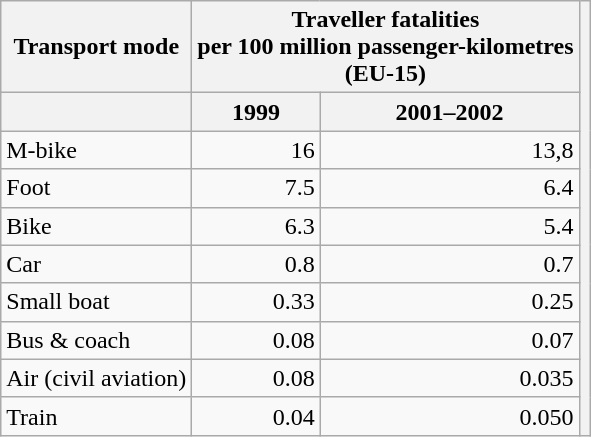<table class="wikitable">
<tr>
<th>Transport mode</th>
<th colspan=2>Traveller fatalities<br> per 100 million passenger-kilometres<br> (EU-15)</th>
<th rowspan = "10"></th>
</tr>
<tr>
<th></th>
<th>1999</th>
<th align=right>2001–2002</th>
</tr>
<tr>
<td>M-bike</td>
<td align=right>16</td>
<td align=right>13,8</td>
</tr>
<tr>
<td>Foot</td>
<td align=right>7.5</td>
<td style="text-align:right;">6.4</td>
</tr>
<tr>
<td>Bike</td>
<td align=right>6.3</td>
<td style="text-align:right;">5.4</td>
</tr>
<tr>
<td>Car</td>
<td align=right>0.8</td>
<td style="text-align:right;">0.7</td>
</tr>
<tr>
<td>Small boat</td>
<td align=right>0.33</td>
<td style="text-align:right;">0.25</td>
</tr>
<tr>
<td>Bus & coach</td>
<td style="text-align:right;">0.08</td>
<td style="text-align:right;">0.07</td>
</tr>
<tr>
<td>Air (civil aviation)</td>
<td align=right>0.08</td>
<td style="text-align:right;">0.035</td>
</tr>
<tr>
<td>Train</td>
<td align=right>0.04</td>
<td style="text-align:right;">0.050</td>
</tr>
</table>
